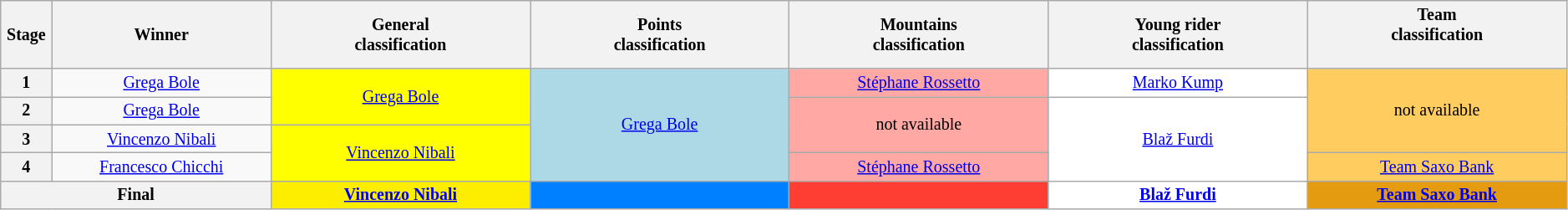<table class="wikitable" style="text-align: center; font-size:smaller;">
<tr>
<th style="width:1%;">Stage</th>
<th style="width:11%;">Winner</th>
<th style="width:13%;">General<br>classification<br></th>
<th style="width:13%;">Points<br>classification<br></th>
<th style="width:13%;">Mountains<br>classification<br></th>
<th style="width:13%;">Young rider<br>classification<br></th>
<th style="width:13%;">Team<br>classification<br><br></th>
</tr>
<tr>
<th>1</th>
<td><a href='#'>Grega Bole</a></td>
<td style="background:yellow;" rowspan=2><a href='#'>Grega Bole</a></td>
<td style="background:lightblue;" rowspan=4><a href='#'>Grega Bole</a></td>
<td style="background:#FFA8A4;"><a href='#'>Stéphane Rossetto</a></td>
<td style="background:white;"><a href='#'>Marko Kump</a></td>
<td style="background:#FFCD5F;" rowspan=3>not available</td>
</tr>
<tr>
<th>2</th>
<td><a href='#'>Grega Bole</a></td>
<td style="background:#FFA8A4;" rowspan=2>not available</td>
<td style="background:white;" rowspan=3><a href='#'>Blaž Furdi</a></td>
</tr>
<tr>
<th>3</th>
<td><a href='#'>Vincenzo Nibali</a></td>
<td style="background:yellow;" rowspan=2><a href='#'>Vincenzo Nibali</a></td>
</tr>
<tr>
<th>4</th>
<td><a href='#'>Francesco Chicchi</a></td>
<td style="background:#FFA8A4;"><a href='#'>Stéphane Rossetto</a></td>
<td style="background:#FFCD5F;"><a href='#'>Team Saxo Bank</a></td>
</tr>
<tr>
<th colspan="2"><strong>Final</strong></th>
<th style="background:#FDEE00;"><a href='#'>Vincenzo Nibali</a></th>
<th style="background:#007FFF;"></th>
<th style="background:#FF3E33;"></th>
<th style="background:white;"><a href='#'>Blaž Furdi</a></th>
<th style="background:#E49B0F;"><a href='#'>Team Saxo Bank</a></th>
</tr>
</table>
